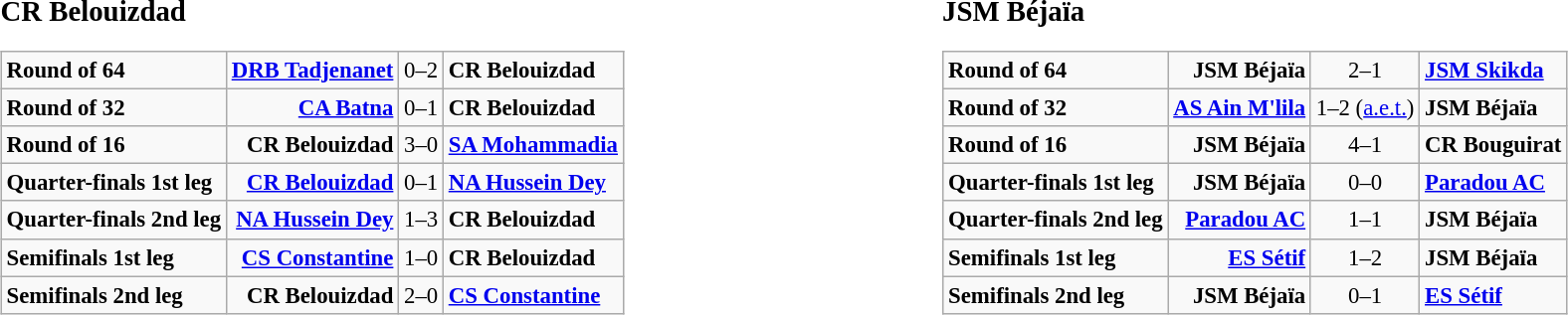<table width=100%>
<tr>
<td width=50% valign=top><br><big><strong>CR Belouizdad</strong></big><table class="wikitable" style="font-size: 95%;">
<tr>
<td><strong>Round of 64</strong></td>
<td align=right><strong><a href='#'>DRB Tadjenanet</a></strong></td>
<td align="center">0–2</td>
<td><strong>CR Belouizdad</strong></td>
</tr>
<tr>
<td><strong>Round of 32</strong></td>
<td align=right><strong><a href='#'>CA Batna</a></strong></td>
<td align="center">0–1</td>
<td><strong>CR Belouizdad</strong></td>
</tr>
<tr>
<td><strong>Round of 16</strong></td>
<td align=right><strong>CR Belouizdad</strong></td>
<td align="center">3–0</td>
<td><strong><a href='#'>SA Mohammadia</a></strong></td>
</tr>
<tr>
<td><strong>Quarter-finals 1st leg</strong></td>
<td align=right><strong><a href='#'>CR Belouizdad</a></strong></td>
<td align="center">0–1</td>
<td><strong><a href='#'>NA Hussein Dey</a></strong></td>
</tr>
<tr>
<td><strong>Quarter-finals 2nd leg</strong></td>
<td align=right><strong><a href='#'>NA Hussein Dey</a></strong></td>
<td align="center">1–3</td>
<td><strong>CR Belouizdad</strong></td>
</tr>
<tr>
<td><strong>Semifinals 1st leg</strong></td>
<td align=right><strong><a href='#'>CS Constantine</a></strong></td>
<td align="center">1–0</td>
<td><strong>CR Belouizdad</strong></td>
</tr>
<tr>
<td><strong>Semifinals 2nd leg</strong></td>
<td align=right><strong>CR Belouizdad</strong></td>
<td align="center">2–0</td>
<td><strong><a href='#'>CS Constantine</a></strong></td>
</tr>
</table>
</td>
<td width=50% valign=top><br><big><strong>JSM Béjaïa</strong></big><table class="wikitable" style="font-size: 95%;">
<tr>
<td><strong>Round of 64</strong></td>
<td align=right><strong>JSM Béjaïa</strong></td>
<td align="center">2–1</td>
<td><strong><a href='#'>JSM Skikda</a></strong></td>
</tr>
<tr>
<td><strong>Round of 32</strong></td>
<td align=right><strong><a href='#'>AS Ain M'lila</a></strong></td>
<td align="center">1–2 (<a href='#'>a.e.t.</a>)</td>
<td><strong>JSM Béjaïa</strong></td>
</tr>
<tr>
<td><strong>Round of 16</strong></td>
<td align=right><strong>JSM Béjaïa</strong></td>
<td align="center">4–1</td>
<td><strong>CR Bouguirat</strong></td>
</tr>
<tr>
<td><strong>Quarter-finals 1st leg</strong></td>
<td align=right><strong>JSM Béjaïa</strong></td>
<td align="center">0–0</td>
<td><strong><a href='#'>Paradou AC</a></strong></td>
</tr>
<tr>
<td><strong>Quarter-finals 2nd leg</strong></td>
<td align=right><strong><a href='#'>Paradou AC</a></strong></td>
<td align="center">1–1</td>
<td><strong>JSM Béjaïa</strong></td>
</tr>
<tr>
<td><strong>Semifinals 1st leg</strong></td>
<td align=right><strong><a href='#'>ES Sétif</a></strong></td>
<td align="center">1–2</td>
<td><strong>JSM Béjaïa</strong></td>
</tr>
<tr>
<td><strong>Semifinals 2nd leg</strong></td>
<td align=right><strong>JSM Béjaïa</strong></td>
<td align="center">0–1</td>
<td><strong><a href='#'>ES Sétif</a></strong></td>
</tr>
</table>
</td>
</tr>
</table>
